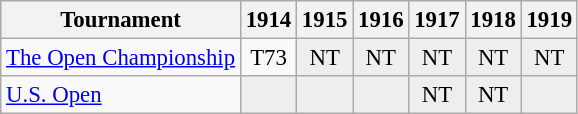<table class="wikitable" style="font-size:95%;text-align:center;">
<tr>
<th>Tournament</th>
<th>1914</th>
<th>1915</th>
<th>1916</th>
<th>1917</th>
<th>1918</th>
<th>1919</th>
</tr>
<tr>
<td align=left><a href='#'>The Open Championship</a></td>
<td>T73</td>
<td style="background:#eeeeee;">NT</td>
<td style="background:#eeeeee;">NT</td>
<td style="background:#eeeeee;">NT</td>
<td style="background:#eeeeee;">NT</td>
<td style="background:#eeeeee;">NT</td>
</tr>
<tr>
<td align=left><a href='#'>U.S. Open</a></td>
<td style="background:#eeeeee;"></td>
<td style="background:#eeeeee;"></td>
<td style="background:#eeeeee;"></td>
<td style="background:#eeeeee;">NT</td>
<td style="background:#eeeeee;">NT</td>
<td style="background:#eeeeee;"></td>
</tr>
</table>
